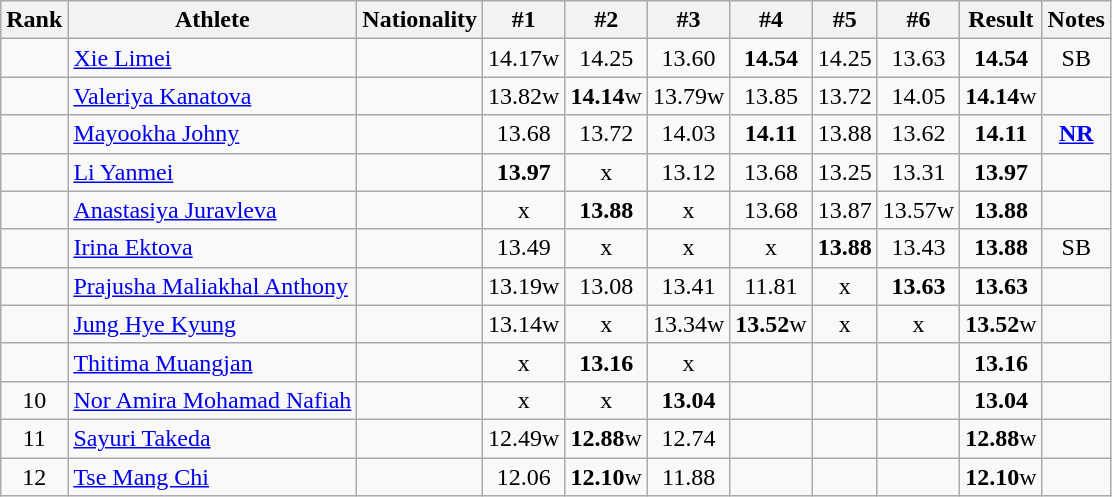<table class="wikitable sortable" style="text-align:center">
<tr>
<th>Rank</th>
<th>Athlete</th>
<th>Nationality</th>
<th>#1</th>
<th>#2</th>
<th>#3</th>
<th>#4</th>
<th>#5</th>
<th>#6</th>
<th>Result</th>
<th>Notes</th>
</tr>
<tr>
<td></td>
<td align="left"><a href='#'>Xie Limei</a></td>
<td align=left></td>
<td>14.17w</td>
<td>14.25</td>
<td>13.60</td>
<td><strong>14.54</strong></td>
<td>14.25</td>
<td>13.63</td>
<td><strong>14.54</strong></td>
<td>SB</td>
</tr>
<tr>
<td></td>
<td align="left"><a href='#'>Valeriya Kanatova</a></td>
<td align=left></td>
<td>13.82w</td>
<td><strong>14.14</strong>w</td>
<td>13.79w</td>
<td>13.85</td>
<td>13.72</td>
<td>14.05</td>
<td><strong>14.14</strong>w</td>
<td></td>
</tr>
<tr>
<td></td>
<td align="left"><a href='#'>Mayookha Johny</a></td>
<td align=left></td>
<td>13.68</td>
<td>13.72</td>
<td>14.03</td>
<td><strong>14.11</strong></td>
<td>13.88</td>
<td>13.62</td>
<td><strong>14.11</strong></td>
<td><strong><a href='#'>NR</a></strong></td>
</tr>
<tr>
<td></td>
<td align="left"><a href='#'>Li Yanmei</a></td>
<td align=left></td>
<td><strong>13.97</strong></td>
<td>x</td>
<td>13.12</td>
<td>13.68</td>
<td>13.25</td>
<td>13.31</td>
<td><strong>13.97</strong></td>
<td></td>
</tr>
<tr>
<td></td>
<td align="left"><a href='#'>Anastasiya Juravleva</a></td>
<td align=left></td>
<td>x</td>
<td><strong>13.88</strong></td>
<td>x</td>
<td>13.68</td>
<td>13.87</td>
<td>13.57w</td>
<td><strong>13.88</strong></td>
<td></td>
</tr>
<tr>
<td></td>
<td align="left"><a href='#'>Irina Ektova</a></td>
<td align=left></td>
<td>13.49</td>
<td>x</td>
<td>x</td>
<td>x</td>
<td><strong>13.88</strong></td>
<td>13.43</td>
<td><strong>13.88</strong></td>
<td>SB</td>
</tr>
<tr>
<td></td>
<td align="left"><a href='#'>Prajusha Maliakhal Anthony</a></td>
<td align=left></td>
<td>13.19w</td>
<td>13.08</td>
<td>13.41</td>
<td>11.81</td>
<td>x</td>
<td><strong>13.63</strong></td>
<td><strong>13.63</strong></td>
<td></td>
</tr>
<tr>
<td></td>
<td align="left"><a href='#'>Jung Hye Kyung</a></td>
<td align=left></td>
<td>13.14w</td>
<td>x</td>
<td>13.34w</td>
<td><strong>13.52</strong>w</td>
<td>x</td>
<td>x</td>
<td><strong>13.52</strong>w</td>
<td></td>
</tr>
<tr>
<td></td>
<td align="left"><a href='#'>Thitima Muangjan</a></td>
<td align=left></td>
<td>x</td>
<td><strong>13.16</strong></td>
<td>x</td>
<td></td>
<td></td>
<td></td>
<td><strong>13.16</strong></td>
<td></td>
</tr>
<tr>
<td>10</td>
<td align="left"><a href='#'>Nor Amira Mohamad Nafiah</a></td>
<td align=left></td>
<td>x</td>
<td>x</td>
<td><strong>13.04</strong></td>
<td></td>
<td></td>
<td></td>
<td><strong>13.04</strong></td>
<td></td>
</tr>
<tr>
<td>11</td>
<td align="left"><a href='#'>Sayuri Takeda</a></td>
<td align=left></td>
<td>12.49w</td>
<td><strong>12.88</strong>w</td>
<td>12.74</td>
<td></td>
<td></td>
<td></td>
<td><strong>12.88</strong>w</td>
<td></td>
</tr>
<tr>
<td>12</td>
<td align="left"><a href='#'>Tse Mang Chi</a></td>
<td align=left></td>
<td>12.06</td>
<td><strong>12.10</strong>w</td>
<td>11.88</td>
<td></td>
<td></td>
<td></td>
<td><strong>12.10</strong>w</td>
<td></td>
</tr>
</table>
